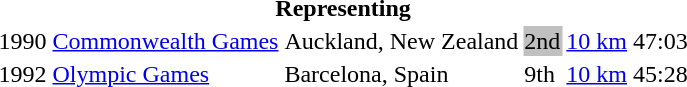<table>
<tr>
<th colspan="6">Representing </th>
</tr>
<tr>
<td>1990</td>
<td><a href='#'>Commonwealth Games</a></td>
<td>Auckland, New Zealand</td>
<td bgcolor="silver">2nd</td>
<td><a href='#'>10 km</a></td>
<td>47:03</td>
</tr>
<tr>
<td>1992</td>
<td><a href='#'>Olympic Games</a></td>
<td>Barcelona, Spain</td>
<td>9th</td>
<td><a href='#'>10 km</a></td>
<td>45:28</td>
</tr>
</table>
